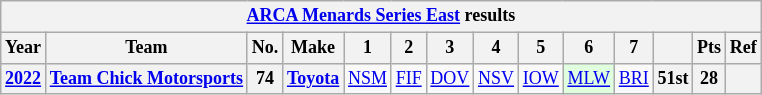<table class="wikitable" style="text-align:center; font-size:75%">
<tr>
<th colspan=15><a href='#'>ARCA Menards Series East</a> results</th>
</tr>
<tr>
<th>Year</th>
<th>Team</th>
<th>No.</th>
<th>Make</th>
<th>1</th>
<th>2</th>
<th>3</th>
<th>4</th>
<th>5</th>
<th>6</th>
<th>7</th>
<th></th>
<th>Pts</th>
<th>Ref</th>
</tr>
<tr>
<th><a href='#'>2022</a></th>
<th><a href='#'>Team Chick Motorsports</a></th>
<th>74</th>
<th><a href='#'>Toyota</a></th>
<td><a href='#'>NSM</a></td>
<td><a href='#'>FIF</a></td>
<td><a href='#'>DOV</a></td>
<td><a href='#'>NSV</a></td>
<td><a href='#'>IOW</a></td>
<td style="background:#DFFFDF;"><a href='#'>MLW</a><br></td>
<td><a href='#'>BRI</a></td>
<th>51st</th>
<th>28</th>
<th></th>
</tr>
</table>
